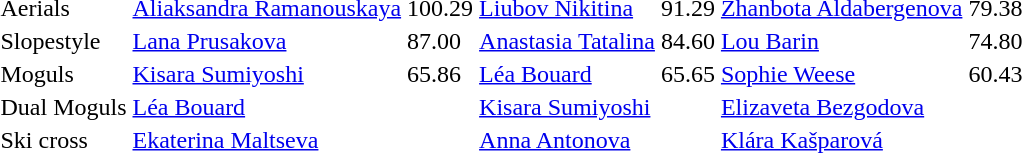<table>
<tr>
<td>Aerials<br></td>
<td> <a href='#'>Aliaksandra Ramanouskaya</a></td>
<td>100.29</td>
<td> <a href='#'>Liubov Nikitina</a></td>
<td>91.29</td>
<td> <a href='#'>Zhanbota Aldabergenova</a></td>
<td>79.38</td>
</tr>
<tr>
<td>Slopestyle<br></td>
<td> <a href='#'>Lana Prusakova</a></td>
<td>87.00</td>
<td> <a href='#'>Anastasia Tatalina</a></td>
<td>84.60</td>
<td> <a href='#'>Lou Barin</a></td>
<td>74.80</td>
</tr>
<tr>
<td>Moguls<br></td>
<td> <a href='#'>Kisara Sumiyoshi</a></td>
<td>65.86</td>
<td> <a href='#'>Léa Bouard</a></td>
<td>65.65</td>
<td> <a href='#'>Sophie Weese</a></td>
<td>60.43</td>
</tr>
<tr>
<td>Dual Moguls<br></td>
<td colspan=2> <a href='#'>Léa Bouard</a></td>
<td colspan=2> <a href='#'>Kisara Sumiyoshi</a></td>
<td colspan=2> <a href='#'>Elizaveta Bezgodova</a></td>
</tr>
<tr>
<td>Ski cross<br></td>
<td colspan=2> <a href='#'>Ekaterina Maltseva</a></td>
<td colspan=2> <a href='#'>Anna Antonova</a></td>
<td colspan=2> <a href='#'>Klára Kašparová</a></td>
</tr>
</table>
